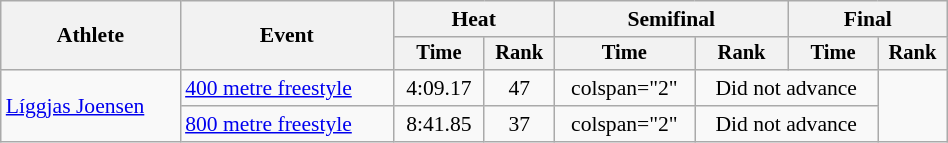<table class="wikitable" style="text-align:center; font-size:90%; width:50%;">
<tr>
<th rowspan="2">Athlete</th>
<th rowspan="2">Event</th>
<th colspan="2">Heat</th>
<th colspan="2">Semifinal</th>
<th colspan="2">Final</th>
</tr>
<tr style="font-size:95%">
<th>Time</th>
<th>Rank</th>
<th>Time</th>
<th>Rank</th>
<th>Time</th>
<th>Rank</th>
</tr>
<tr>
<td align=left rowspan=2><a href='#'>Líggjas Joensen</a></td>
<td align=left><a href='#'>400 metre freestyle</a></td>
<td>4:09.17</td>
<td>47</td>
<td>colspan="2" </td>
<td colspan="2">Did not advance</td>
</tr>
<tr>
<td align=left><a href='#'>800 metre freestyle</a></td>
<td>8:41.85</td>
<td>37</td>
<td>colspan="2" </td>
<td colspan="2">Did not advance</td>
</tr>
</table>
